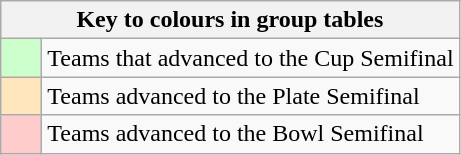<table class="wikitable" style="text-align: center;">
<tr>
<th colspan=2>Key to colours in group tables</th>
</tr>
<tr>
<td style="background:#cfc; width:20px;"></td>
<td align=left>Teams that advanced to the Cup Semifinal</td>
</tr>
<tr>
<td style="background:#ffe6bd; width:20px;"></td>
<td align=left>Teams advanced to the Plate Semifinal</td>
</tr>
<tr>
<td style="background:#fcc; width:20px;"></td>
<td align=left>Teams advanced to the Bowl Semifinal</td>
</tr>
</table>
